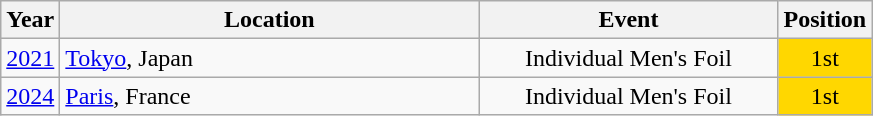<table class="wikitable" style="text-align:center;">
<tr>
<th>Year</th>
<th style="width:17em">Location</th>
<th style="width:12em">Event</th>
<th>Position</th>
</tr>
<tr>
<td><a href='#'>2021</a></td>
<td rowspan="1" align="left"> <a href='#'>Tokyo</a>, Japan</td>
<td>Individual Men's Foil</td>
<td bgcolor="gold">1st</td>
</tr>
<tr>
<td><a href='#'>2024</a></td>
<td rowspan="1" align="left"> <a href='#'>Paris</a>,  France</td>
<td>Individual Men's Foil</td>
<td bgcolor="gold">1st</td>
</tr>
</table>
